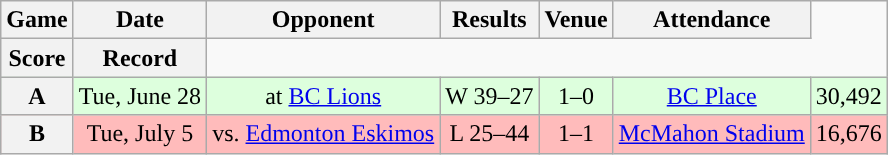<table class="wikitable" style="text-align:center">
<tr>
<th>Game</th>
<th>Date</th>
<th>Opponent</th>
<th>Results</th>
<th>Venue</th>
<th>Attendance</th>
</tr>
<tr>
<th>Score</th>
<th>Record</th>
</tr>
<tr style="background:#ddffdd">
<th>A</th>
<td>Tue, June 28</td>
<td>at <a href='#'>BC Lions</a></td>
<td>W 39–27</td>
<td>1–0</td>
<td><a href='#'>BC Place</a></td>
<td>30,492</td>
</tr>
<tr style="background:#ffbbbb">
<th>B</th>
<td>Tue, July 5</td>
<td>vs. <a href='#'>Edmonton Eskimos</a></td>
<td>L 25–44</td>
<td>1–1</td>
<td><a href='#'>McMahon Stadium</a></td>
<td>16,676</td>
</tr>
</table>
